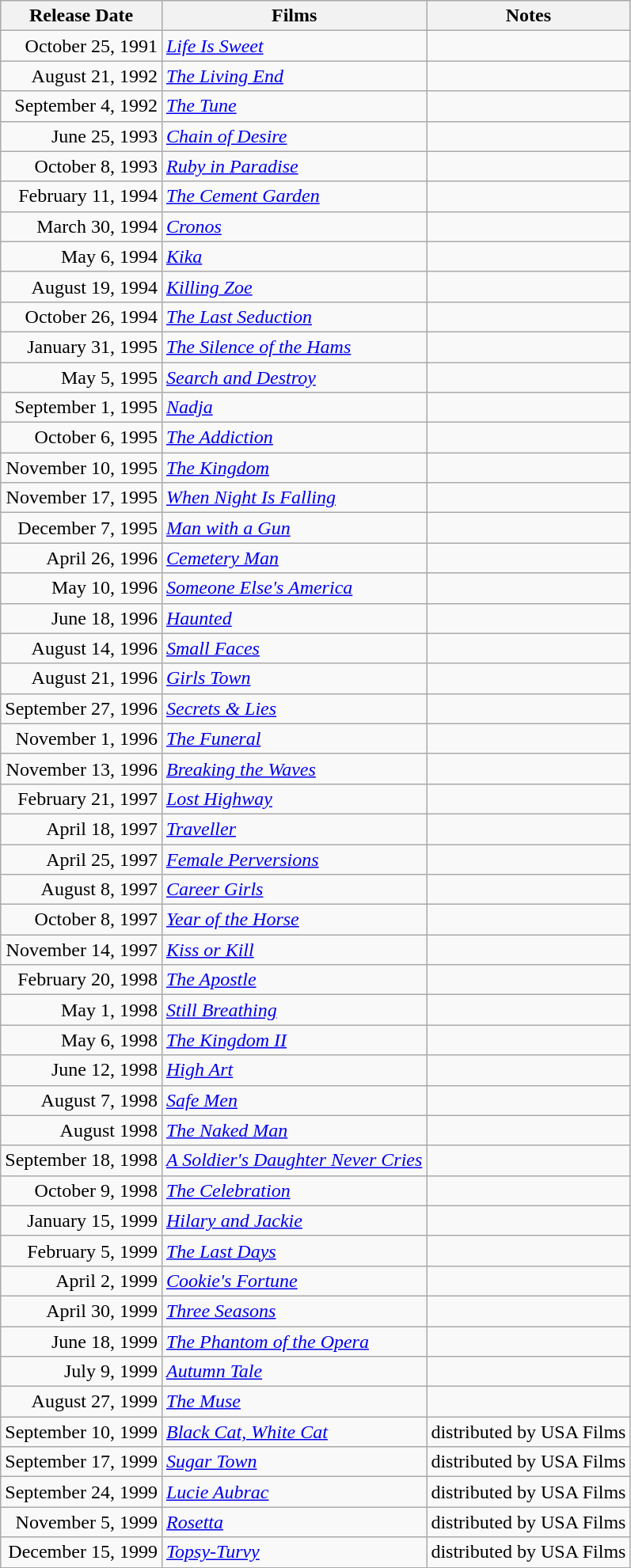<table class="wikitable sortable">
<tr>
<th>Release Date</th>
<th>Films</th>
<th>Notes</th>
</tr>
<tr>
<td align="right">October 25, 1991</td>
<td><em><a href='#'>Life Is Sweet</a></em></td>
<td></td>
</tr>
<tr>
<td align="right">August 21, 1992</td>
<td><em><a href='#'>The Living End</a></em></td>
<td></td>
</tr>
<tr>
<td align="right">September 4, 1992</td>
<td><em><a href='#'>The Tune</a></em></td>
<td></td>
</tr>
<tr>
<td align="right">June 25, 1993</td>
<td><em><a href='#'>Chain of Desire</a></em></td>
<td></td>
</tr>
<tr>
<td align="right">October 8, 1993</td>
<td><em><a href='#'>Ruby in Paradise</a></em></td>
<td></td>
</tr>
<tr>
<td align="right">February 11, 1994</td>
<td><em><a href='#'>The Cement Garden</a></em></td>
<td></td>
</tr>
<tr>
<td align="right">March 30, 1994</td>
<td><em><a href='#'>Cronos</a></em></td>
<td></td>
</tr>
<tr>
<td align="right">May 6, 1994</td>
<td><em><a href='#'>Kika</a></em></td>
<td></td>
</tr>
<tr>
<td align="right">August 19, 1994</td>
<td><em><a href='#'>Killing Zoe</a></em></td>
<td></td>
</tr>
<tr>
<td align="right">October 26, 1994</td>
<td><em><a href='#'>The Last Seduction</a></em></td>
<td></td>
</tr>
<tr>
<td align="right">January 31, 1995</td>
<td><em><a href='#'>The Silence of the Hams</a></em></td>
<td></td>
</tr>
<tr>
<td align="right">May 5, 1995</td>
<td><em><a href='#'>Search and Destroy</a></em></td>
<td></td>
</tr>
<tr>
<td align="right">September 1, 1995</td>
<td><em><a href='#'>Nadja</a></em></td>
<td></td>
</tr>
<tr>
<td align="right">October 6, 1995</td>
<td><em><a href='#'>The Addiction</a></em></td>
<td></td>
</tr>
<tr>
<td align="right">November 10, 1995</td>
<td><em><a href='#'>The Kingdom</a></em></td>
<td></td>
</tr>
<tr>
<td align="right">November 17, 1995</td>
<td><em><a href='#'>When Night Is Falling</a></em></td>
<td></td>
</tr>
<tr>
<td align="right">December 7, 1995</td>
<td><em><a href='#'>Man with a Gun</a></em></td>
<td></td>
</tr>
<tr>
<td align="right">April 26, 1996</td>
<td><em><a href='#'>Cemetery Man</a></em></td>
<td></td>
</tr>
<tr>
<td align="right">May 10, 1996</td>
<td><em><a href='#'>Someone Else's America</a></em></td>
<td></td>
</tr>
<tr>
<td align="right">June 18, 1996</td>
<td><em><a href='#'>Haunted</a></em></td>
<td></td>
</tr>
<tr>
<td align="right">August 14, 1996</td>
<td><em><a href='#'>Small Faces</a></em></td>
<td></td>
</tr>
<tr>
<td align="right">August 21, 1996</td>
<td><em><a href='#'>Girls Town</a></em></td>
<td></td>
</tr>
<tr>
<td align="right">September 27, 1996</td>
<td><em><a href='#'>Secrets & Lies</a></em></td>
<td></td>
</tr>
<tr>
<td align="right">November 1, 1996</td>
<td><em><a href='#'>The Funeral</a></em></td>
<td></td>
</tr>
<tr>
<td align="right">November 13, 1996</td>
<td><em><a href='#'>Breaking the Waves</a></em></td>
<td></td>
</tr>
<tr>
<td align="right">February 21, 1997</td>
<td><em><a href='#'>Lost Highway</a></em></td>
<td></td>
</tr>
<tr>
<td align="right">April 18, 1997</td>
<td><em><a href='#'>Traveller</a></em></td>
<td></td>
</tr>
<tr>
<td align="right">April 25, 1997</td>
<td><em><a href='#'>Female Perversions</a></em></td>
<td></td>
</tr>
<tr>
<td align="right">August 8, 1997</td>
<td><em><a href='#'>Career Girls</a></em></td>
<td></td>
</tr>
<tr>
<td align="right">October 8, 1997</td>
<td><em><a href='#'>Year of the Horse</a></em></td>
<td></td>
</tr>
<tr>
<td align="right">November 14, 1997</td>
<td><em><a href='#'>Kiss or Kill</a></em></td>
<td></td>
</tr>
<tr>
<td align="right">February 20, 1998</td>
<td><em><a href='#'>The Apostle</a></em></td>
<td></td>
</tr>
<tr>
<td align="right">May 1, 1998</td>
<td><em><a href='#'>Still Breathing</a></em></td>
<td></td>
</tr>
<tr>
<td align="right">May 6, 1998</td>
<td><em><a href='#'>The Kingdom II</a></em></td>
<td></td>
</tr>
<tr>
<td align="right">June 12, 1998</td>
<td><em><a href='#'>High Art</a></em></td>
<td></td>
</tr>
<tr>
<td align="right">August 7, 1998</td>
<td><em><a href='#'>Safe Men</a></em></td>
<td></td>
</tr>
<tr>
<td align="right">August 1998</td>
<td><em><a href='#'>The Naked Man</a></em></td>
<td></td>
</tr>
<tr>
<td align="right">September 18, 1998</td>
<td><em><a href='#'>A Soldier's Daughter Never Cries</a></em></td>
<td></td>
</tr>
<tr>
<td align="right">October 9, 1998</td>
<td><em><a href='#'>The Celebration</a></em></td>
<td></td>
</tr>
<tr>
<td align="right">January 15, 1999</td>
<td><em><a href='#'>Hilary and Jackie</a></em></td>
<td></td>
</tr>
<tr>
<td align="right">February 5, 1999</td>
<td><em><a href='#'>The Last Days</a></em></td>
<td></td>
</tr>
<tr>
<td align="right">April 2, 1999</td>
<td><em><a href='#'>Cookie's Fortune</a></em></td>
<td></td>
</tr>
<tr>
<td align="right">April 30, 1999</td>
<td><em><a href='#'>Three Seasons</a></em></td>
<td></td>
</tr>
<tr>
<td align="right">June 18, 1999</td>
<td><em><a href='#'>The Phantom of the Opera</a></em></td>
<td></td>
</tr>
<tr>
<td align="right">July 9, 1999</td>
<td><em><a href='#'>Autumn Tale</a></em></td>
<td></td>
</tr>
<tr>
<td align="right">August 27, 1999</td>
<td><em><a href='#'>The Muse</a></em></td>
<td></td>
</tr>
<tr>
<td align="right">September 10, 1999</td>
<td><em><a href='#'>Black Cat, White Cat</a></em></td>
<td>distributed by USA Films</td>
</tr>
<tr>
<td align="right">September 17, 1999</td>
<td><em><a href='#'>Sugar Town</a></em></td>
<td>distributed by USA Films</td>
</tr>
<tr>
<td align="right">September 24, 1999</td>
<td><em><a href='#'>Lucie Aubrac</a></em></td>
<td>distributed by USA Films</td>
</tr>
<tr>
<td align="right">November 5, 1999</td>
<td><em><a href='#'>Rosetta</a></em></td>
<td>distributed by USA Films</td>
</tr>
<tr>
<td align="right">December 15, 1999</td>
<td><em><a href='#'>Topsy-Turvy</a></em></td>
<td>distributed by USA Films</td>
</tr>
</table>
